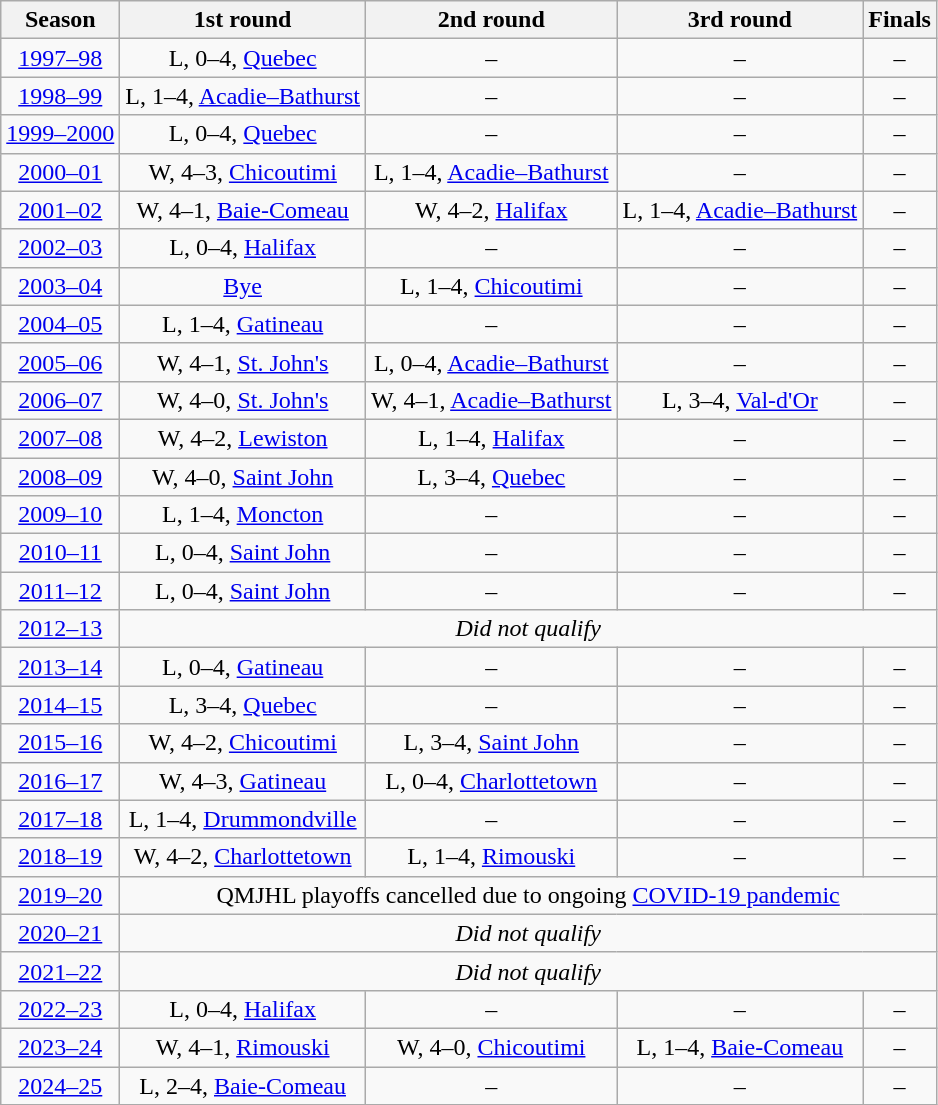<table class="wikitable" style="text-align:center">
<tr>
<th>Season</th>
<th>1st round</th>
<th>2nd round</th>
<th>3rd round</th>
<th>Finals</th>
</tr>
<tr>
<td><a href='#'>1997–98</a></td>
<td>L, 0–4, <a href='#'>Quebec</a></td>
<td>–</td>
<td>–</td>
<td>–</td>
</tr>
<tr>
<td><a href='#'>1998–99</a></td>
<td>L, 1–4, <a href='#'>Acadie–Bathurst</a></td>
<td>–</td>
<td>–</td>
<td>–</td>
</tr>
<tr>
<td><a href='#'>1999–2000</a></td>
<td>L, 0–4, <a href='#'>Quebec</a></td>
<td>–</td>
<td>–</td>
<td>–</td>
</tr>
<tr>
<td><a href='#'>2000–01</a></td>
<td>W, 4–3, <a href='#'>Chicoutimi</a></td>
<td>L, 1–4, <a href='#'>Acadie–Bathurst</a></td>
<td>–</td>
<td>–</td>
</tr>
<tr>
<td><a href='#'>2001–02</a></td>
<td>W, 4–1, <a href='#'>Baie-Comeau</a></td>
<td>W, 4–2, <a href='#'>Halifax</a></td>
<td>L, 1–4, <a href='#'>Acadie–Bathurst</a></td>
<td>–</td>
</tr>
<tr>
<td><a href='#'>2002–03</a></td>
<td>L, 0–4, <a href='#'>Halifax</a></td>
<td>–</td>
<td>–</td>
<td>–</td>
</tr>
<tr>
<td><a href='#'>2003–04</a></td>
<td><a href='#'>Bye</a></td>
<td>L, 1–4, <a href='#'>Chicoutimi</a></td>
<td>–</td>
<td>–</td>
</tr>
<tr>
<td><a href='#'>2004–05</a></td>
<td>L, 1–4, <a href='#'>Gatineau</a></td>
<td>–</td>
<td>–</td>
<td>–</td>
</tr>
<tr>
<td><a href='#'>2005–06</a></td>
<td>W, 4–1, <a href='#'>St. John's</a></td>
<td>L, 0–4, <a href='#'>Acadie–Bathurst</a></td>
<td>–</td>
<td>–</td>
</tr>
<tr>
<td><a href='#'>2006–07</a></td>
<td>W, 4–0, <a href='#'>St. John's</a></td>
<td>W, 4–1, <a href='#'>Acadie–Bathurst</a></td>
<td>L, 3–4, <a href='#'>Val-d'Or</a></td>
<td>–</td>
</tr>
<tr>
<td><a href='#'>2007–08</a></td>
<td>W, 4–2, <a href='#'>Lewiston</a></td>
<td>L, 1–4, <a href='#'>Halifax</a></td>
<td>–</td>
<td>–</td>
</tr>
<tr>
<td><a href='#'>2008–09</a></td>
<td>W, 4–0, <a href='#'>Saint John</a></td>
<td>L, 3–4, <a href='#'>Quebec</a></td>
<td>–</td>
<td>–</td>
</tr>
<tr>
<td><a href='#'>2009–10</a></td>
<td>L, 1–4, <a href='#'>Moncton</a></td>
<td>–</td>
<td>–</td>
<td>–</td>
</tr>
<tr>
<td><a href='#'>2010–11</a></td>
<td>L, 0–4, <a href='#'>Saint John</a></td>
<td>–</td>
<td>–</td>
<td>–</td>
</tr>
<tr>
<td><a href='#'>2011–12</a></td>
<td>L, 0–4, <a href='#'>Saint John</a></td>
<td>–</td>
<td>–</td>
<td>–</td>
</tr>
<tr>
<td><a href='#'>2012–13</a></td>
<td colspan=4><em>Did not qualify</em></td>
</tr>
<tr>
<td><a href='#'>2013–14</a></td>
<td>L, 0–4, <a href='#'>Gatineau</a></td>
<td>–</td>
<td>–</td>
<td>–</td>
</tr>
<tr>
<td><a href='#'>2014–15</a></td>
<td>L, 3–4, <a href='#'>Quebec</a></td>
<td>–</td>
<td>–</td>
<td>–</td>
</tr>
<tr>
<td><a href='#'>2015–16</a></td>
<td>W, 4–2, <a href='#'>Chicoutimi</a></td>
<td>L, 3–4, <a href='#'>Saint John</a></td>
<td>–</td>
<td>–</td>
</tr>
<tr>
<td><a href='#'>2016–17</a></td>
<td>W, 4–3, <a href='#'>Gatineau</a></td>
<td>L, 0–4, <a href='#'>Charlottetown</a></td>
<td>–</td>
<td>–</td>
</tr>
<tr>
<td><a href='#'>2017–18</a></td>
<td>L, 1–4, <a href='#'>Drummondville</a></td>
<td>–</td>
<td>–</td>
<td>–</td>
</tr>
<tr>
<td><a href='#'>2018–19</a></td>
<td>W, 4–2, <a href='#'>Charlottetown</a></td>
<td>L, 1–4, <a href='#'>Rimouski</a></td>
<td>–</td>
<td>–</td>
</tr>
<tr>
<td><a href='#'>2019–20</a></td>
<td colspan="4">QMJHL playoffs cancelled due to ongoing <a href='#'>COVID-19 pandemic</a></td>
</tr>
<tr>
<td><a href='#'>2020–21</a></td>
<td colspan=4><em>Did not qualify</em></td>
</tr>
<tr>
<td><a href='#'>2021–22</a></td>
<td colspan=4><em>Did not qualify</em></td>
</tr>
<tr>
<td><a href='#'>2022–23</a></td>
<td>L, 0–4, <a href='#'>Halifax</a></td>
<td>–</td>
<td>–</td>
<td>–</td>
</tr>
<tr>
<td><a href='#'>2023–24</a></td>
<td>W, 4–1, <a href='#'>Rimouski</a></td>
<td>W, 4–0, <a href='#'>Chicoutimi</a></td>
<td>L, 1–4, <a href='#'>Baie-Comeau</a></td>
<td>–</td>
</tr>
<tr>
<td><a href='#'>2024–25</a></td>
<td>L, 2–4, <a href='#'>Baie-Comeau</a></td>
<td>–</td>
<td>–</td>
<td>–</td>
</tr>
</table>
